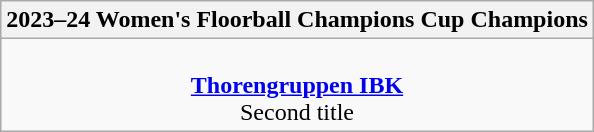<table class=wikitable style="text-align:center; margin:auto">
<tr>
<th>2023–24 Women's Floorball Champions Cup Champions</th>
</tr>
<tr>
<td> <br><strong><a href='#'>Thorengruppen IBK</a></strong><br>Second title</td>
</tr>
</table>
